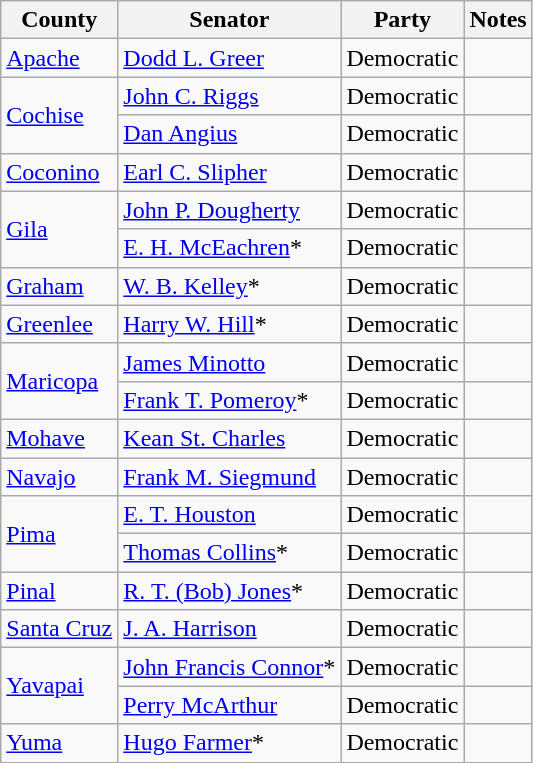<table class=wikitable>
<tr>
<th>County</th>
<th>Senator</th>
<th>Party</th>
<th>Notes</th>
</tr>
<tr>
<td><a href='#'>Apache</a></td>
<td><a href='#'>Dodd L. Greer</a></td>
<td>Democratic</td>
<td></td>
</tr>
<tr>
<td rowspan="2"><a href='#'>Cochise</a></td>
<td><a href='#'>John C. Riggs</a></td>
<td>Democratic</td>
<td></td>
</tr>
<tr>
<td><a href='#'>Dan Angius</a></td>
<td>Democratic</td>
<td></td>
</tr>
<tr>
<td><a href='#'>Coconino</a></td>
<td><a href='#'>Earl C. Slipher</a></td>
<td>Democratic</td>
<td></td>
</tr>
<tr>
<td rowspan="2"><a href='#'>Gila</a></td>
<td><a href='#'>John P. Dougherty</a></td>
<td>Democratic</td>
<td></td>
</tr>
<tr>
<td><a href='#'>E. H. McEachren</a>*</td>
<td>Democratic</td>
<td></td>
</tr>
<tr>
<td><a href='#'>Graham</a></td>
<td><a href='#'>W. B. Kelley</a>*</td>
<td>Democratic</td>
<td></td>
</tr>
<tr>
<td><a href='#'>Greenlee</a></td>
<td><a href='#'>Harry W. Hill</a>*</td>
<td>Democratic</td>
<td></td>
</tr>
<tr>
<td rowspan="2"><a href='#'>Maricopa</a></td>
<td><a href='#'>James Minotto</a></td>
<td>Democratic</td>
<td></td>
</tr>
<tr>
<td><a href='#'>Frank T. Pomeroy</a>*</td>
<td>Democratic</td>
<td></td>
</tr>
<tr>
<td><a href='#'>Mohave</a></td>
<td><a href='#'>Kean St. Charles</a></td>
<td>Democratic</td>
<td></td>
</tr>
<tr>
<td><a href='#'>Navajo</a></td>
<td><a href='#'>Frank M. Siegmund</a></td>
<td>Democratic</td>
<td></td>
</tr>
<tr>
<td rowspan="2"><a href='#'>Pima</a></td>
<td><a href='#'>E. T. Houston</a></td>
<td>Democratic</td>
<td></td>
</tr>
<tr>
<td><a href='#'>Thomas Collins</a>*</td>
<td>Democratic</td>
<td></td>
</tr>
<tr>
<td><a href='#'>Pinal</a></td>
<td><a href='#'>R. T. (Bob) Jones</a>*</td>
<td>Democratic</td>
<td></td>
</tr>
<tr>
<td><a href='#'>Santa Cruz</a></td>
<td><a href='#'>J. A. Harrison</a></td>
<td>Democratic</td>
<td></td>
</tr>
<tr>
<td rowspan="2"><a href='#'>Yavapai</a></td>
<td><a href='#'>John Francis Connor</a>*</td>
<td>Democratic</td>
<td></td>
</tr>
<tr>
<td><a href='#'>Perry McArthur</a></td>
<td>Democratic</td>
<td></td>
</tr>
<tr>
<td><a href='#'>Yuma</a></td>
<td><a href='#'>Hugo Farmer</a>*</td>
<td>Democratic</td>
<td></td>
</tr>
<tr>
</tr>
</table>
